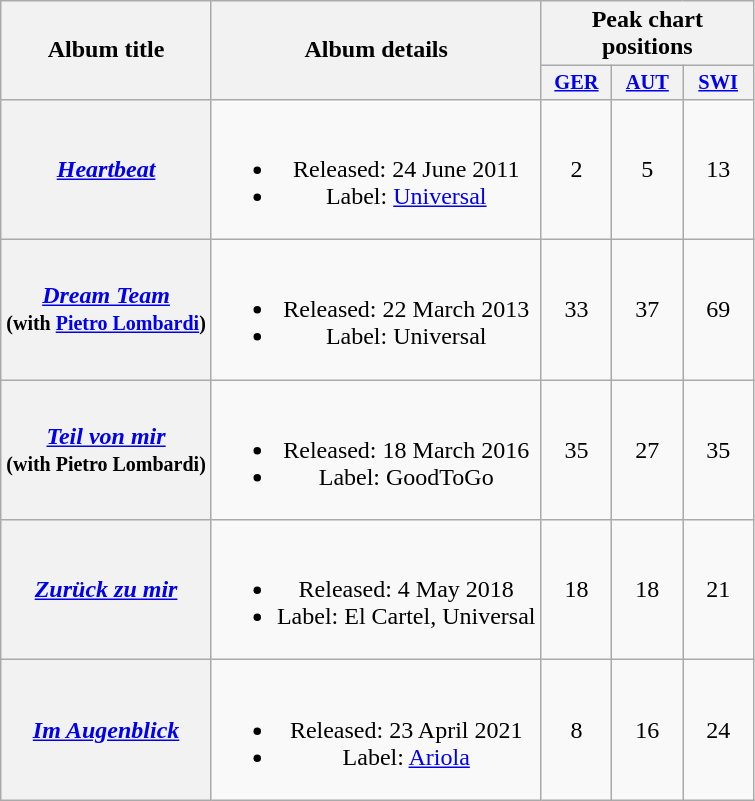<table class="wikitable plainrowheaders" style="text-align:center;" border="1">
<tr>
<th scope="col" rowspan="2">Album title</th>
<th scope="col" rowspan="2">Album details</th>
<th scope="col" colspan="3">Peak chart positions</th>
</tr>
<tr>
<th scope="col" style="width:3em;font-size:85%;"><a href='#'>GER</a><br></th>
<th scope="col" style="width:3em;font-size:85%;"><a href='#'>AUT</a><br></th>
<th scope="col" style="width:3em;font-size:85%;"><a href='#'>SWI</a><br></th>
</tr>
<tr>
<th scope="row"><em><a href='#'>Heartbeat</a></em></th>
<td><br><ul><li>Released: 24 June 2011</li><li>Label: <a href='#'>Universal</a></li></ul></td>
<td>2</td>
<td>5</td>
<td>13</td>
</tr>
<tr>
<th scope="row"><em><a href='#'>Dream Team</a></em><br><small>(with <a href='#'>Pietro Lombardi</a>)</small></th>
<td><br><ul><li>Released: 22 March 2013</li><li>Label: Universal</li></ul></td>
<td>33</td>
<td>37</td>
<td>69</td>
</tr>
<tr>
<th scope="row"><em><a href='#'>Teil von mir</a></em><br><small>(with Pietro Lombardi)</small></th>
<td><br><ul><li>Released: 18 March 2016</li><li>Label: GoodToGo</li></ul></td>
<td>35</td>
<td>27</td>
<td>35</td>
</tr>
<tr>
<th scope="row"><em><a href='#'>Zurück zu mir</a></em></th>
<td><br><ul><li>Released: 4 May 2018</li><li>Label: El Cartel, Universal</li></ul></td>
<td>18</td>
<td>18</td>
<td>21</td>
</tr>
<tr>
<th scope="row"><em><a href='#'>Im Augenblick</a></em></th>
<td><br><ul><li>Released: 23 April 2021</li><li>Label: <a href='#'>Ariola</a></li></ul></td>
<td>8</td>
<td>16</td>
<td>24</td>
</tr>
</table>
